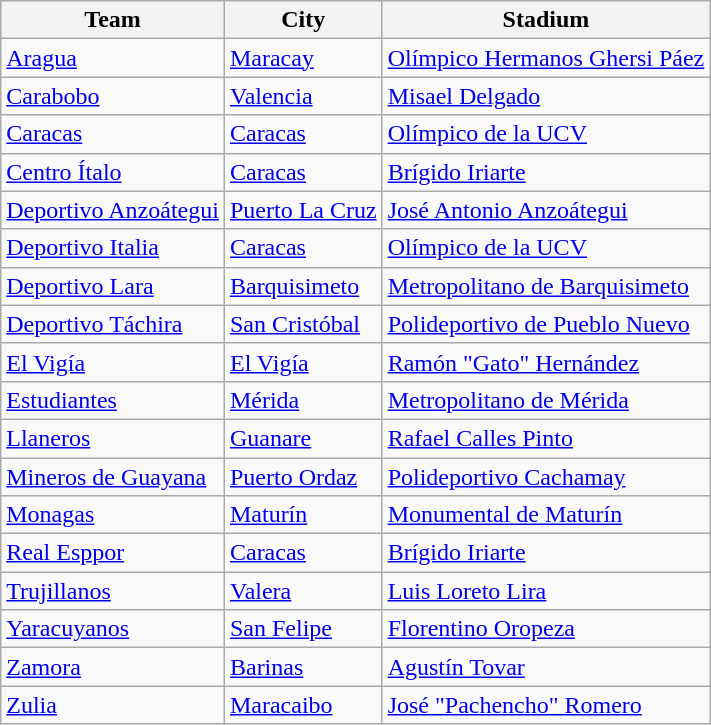<table class="wikitable sortable">
<tr>
<th>Team</th>
<th>City</th>
<th>Stadium</th>
</tr>
<tr>
<td><a href='#'>Aragua</a></td>
<td><a href='#'>Maracay</a></td>
<td><a href='#'>Olímpico Hermanos Ghersi Páez</a></td>
</tr>
<tr>
<td><a href='#'>Carabobo</a></td>
<td><a href='#'>Valencia</a></td>
<td><a href='#'>Misael Delgado</a></td>
</tr>
<tr>
<td><a href='#'>Caracas</a></td>
<td><a href='#'>Caracas</a></td>
<td><a href='#'>Olímpico de la UCV</a></td>
</tr>
<tr>
<td><a href='#'>Centro Ítalo</a></td>
<td><a href='#'>Caracas</a></td>
<td><a href='#'>Brígido Iriarte</a></td>
</tr>
<tr>
<td><a href='#'>Deportivo Anzoátegui</a></td>
<td><a href='#'>Puerto La Cruz</a></td>
<td><a href='#'>José Antonio Anzoátegui</a></td>
</tr>
<tr>
<td><a href='#'>Deportivo Italia</a></td>
<td><a href='#'>Caracas</a></td>
<td><a href='#'>Olímpico de la UCV</a></td>
</tr>
<tr>
<td><a href='#'>Deportivo Lara</a></td>
<td><a href='#'>Barquisimeto</a></td>
<td><a href='#'>Metropolitano de Barquisimeto</a></td>
</tr>
<tr>
<td><a href='#'>Deportivo Táchira</a></td>
<td><a href='#'>San Cristóbal</a></td>
<td><a href='#'>Polideportivo de Pueblo Nuevo</a></td>
</tr>
<tr>
<td><a href='#'>El Vigía</a></td>
<td><a href='#'>El Vigía</a></td>
<td><a href='#'>Ramón "Gato" Hernández</a></td>
</tr>
<tr>
<td><a href='#'>Estudiantes</a></td>
<td><a href='#'>Mérida</a></td>
<td><a href='#'>Metropolitano de Mérida</a></td>
</tr>
<tr>
<td><a href='#'>Llaneros</a></td>
<td><a href='#'>Guanare</a></td>
<td><a href='#'>Rafael Calles Pinto</a></td>
</tr>
<tr>
<td><a href='#'>Mineros de Guayana</a></td>
<td><a href='#'>Puerto Ordaz</a></td>
<td><a href='#'>Polideportivo Cachamay</a></td>
</tr>
<tr>
<td><a href='#'>Monagas</a></td>
<td><a href='#'>Maturín</a></td>
<td><a href='#'>Monumental de Maturín</a></td>
</tr>
<tr>
<td><a href='#'>Real Esppor</a></td>
<td><a href='#'>Caracas</a></td>
<td><a href='#'>Brígido Iriarte</a></td>
</tr>
<tr>
<td><a href='#'>Trujillanos</a></td>
<td><a href='#'>Valera</a></td>
<td><a href='#'>Luis Loreto Lira</a></td>
</tr>
<tr>
<td><a href='#'>Yaracuyanos</a></td>
<td><a href='#'>San Felipe</a></td>
<td><a href='#'>Florentino Oropeza</a></td>
</tr>
<tr>
<td><a href='#'>Zamora</a></td>
<td><a href='#'>Barinas</a></td>
<td><a href='#'>Agustín Tovar</a></td>
</tr>
<tr>
<td><a href='#'>Zulia</a></td>
<td><a href='#'>Maracaibo</a></td>
<td><a href='#'>José "Pachencho" Romero</a></td>
</tr>
</table>
